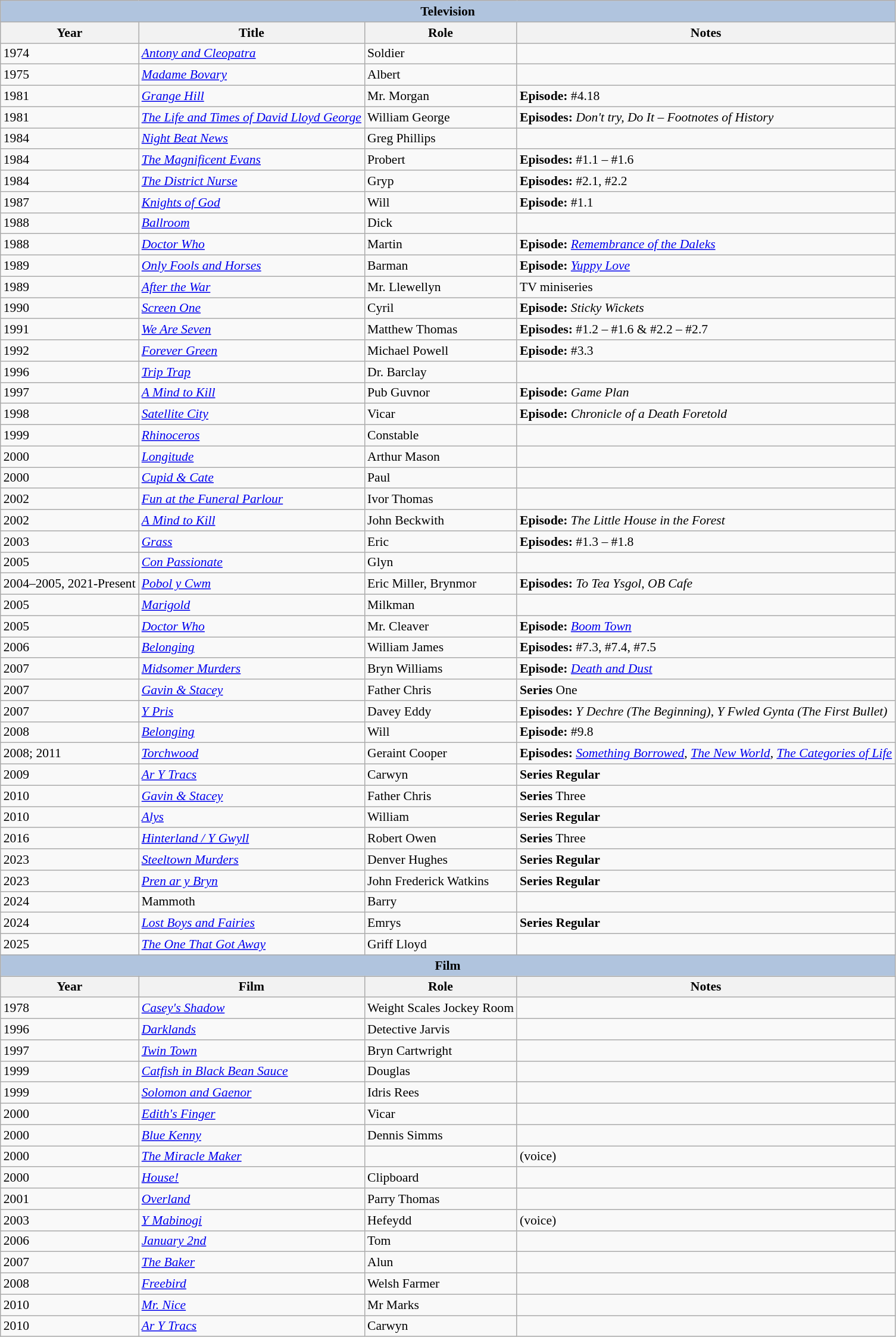<table class="wikitable" style="font-size: 90%;">
<tr>
<th colspan="4" style="background: LightSteelBlue;">Television</th>
</tr>
<tr>
<th>Year</th>
<th>Title</th>
<th>Role</th>
<th>Notes</th>
</tr>
<tr>
<td>1974</td>
<td><em><a href='#'>Antony and Cleopatra</a></em></td>
<td>Soldier</td>
<td></td>
</tr>
<tr>
<td>1975</td>
<td><em><a href='#'> Madame Bovary</a></em></td>
<td>Albert</td>
<td></td>
</tr>
<tr>
<td>1981</td>
<td><em><a href='#'>Grange Hill</a></em></td>
<td>Mr. Morgan</td>
<td><strong>Episode:</strong> #4.18</td>
</tr>
<tr>
<td>1981</td>
<td><em><a href='#'>The Life and Times of David Lloyd George</a></em></td>
<td>William George</td>
<td><strong>Episodes:</strong> <em>Don't try, Do It</em> – <em>Footnotes of History</em></td>
</tr>
<tr>
<td>1984</td>
<td><em><a href='#'>Night Beat News</a></em></td>
<td>Greg Phillips</td>
<td></td>
</tr>
<tr>
<td>1984</td>
<td><em><a href='#'>The Magnificent Evans</a></em></td>
<td>Probert</td>
<td><strong>Episodes:</strong> #1.1 – #1.6</td>
</tr>
<tr>
<td>1984</td>
<td><em><a href='#'>The District Nurse</a></em></td>
<td>Gryp</td>
<td><strong>Episodes:</strong> #2.1, #2.2</td>
</tr>
<tr>
<td>1987</td>
<td><em><a href='#'>Knights of God</a></em></td>
<td>Will</td>
<td><strong>Episode:</strong> #1.1</td>
</tr>
<tr>
<td>1988</td>
<td><em><a href='#'>Ballroom</a></em></td>
<td>Dick</td>
<td></td>
</tr>
<tr>
<td>1988</td>
<td><em><a href='#'>Doctor Who</a></em></td>
<td>Martin</td>
<td><strong>Episode:</strong> <em><a href='#'>Remembrance of the Daleks</a></em></td>
</tr>
<tr>
<td>1989</td>
<td><em><a href='#'>Only Fools and Horses</a></em></td>
<td>Barman</td>
<td><strong>Episode:</strong> <em><a href='#'>Yuppy Love</a></em></td>
</tr>
<tr>
<td>1989</td>
<td><em><a href='#'>After the War</a></em></td>
<td>Mr. Llewellyn</td>
<td>TV miniseries</td>
</tr>
<tr>
<td>1990</td>
<td><em><a href='#'>Screen One</a></em></td>
<td>Cyril</td>
<td><strong>Episode:</strong> <em>Sticky Wickets</em></td>
</tr>
<tr>
<td>1991</td>
<td><em><a href='#'>We Are Seven</a></em></td>
<td>Matthew Thomas</td>
<td><strong>Episodes:</strong> #1.2 – #1.6 & #2.2 – #2.7</td>
</tr>
<tr>
<td>1992</td>
<td><em><a href='#'>Forever Green</a></em></td>
<td>Michael Powell</td>
<td><strong>Episode:</strong> #3.3</td>
</tr>
<tr>
<td>1996</td>
<td><em><a href='#'>Trip Trap</a></em></td>
<td>Dr. Barclay</td>
<td></td>
</tr>
<tr>
<td>1997</td>
<td><em><a href='#'>A Mind to Kill</a></em></td>
<td>Pub Guvnor</td>
<td><strong>Episode:</strong> <em>Game Plan</em></td>
</tr>
<tr>
<td>1998</td>
<td><em><a href='#'>Satellite City</a></em></td>
<td>Vicar</td>
<td><strong>Episode:</strong> <em>Chronicle of a Death Foretold</em></td>
</tr>
<tr>
<td>1999</td>
<td><em><a href='#'>Rhinoceros</a></em></td>
<td>Constable</td>
<td></td>
</tr>
<tr>
<td>2000</td>
<td><em><a href='#'>Longitude</a></em></td>
<td>Arthur Mason</td>
<td></td>
</tr>
<tr>
<td>2000</td>
<td><em><a href='#'>Cupid & Cate</a></em></td>
<td>Paul</td>
<td></td>
</tr>
<tr>
<td>2002</td>
<td><em><a href='#'>Fun at the Funeral Parlour</a></em></td>
<td>Ivor Thomas</td>
<td></td>
</tr>
<tr>
<td>2002</td>
<td><em><a href='#'>A Mind to Kill</a></em></td>
<td>John Beckwith</td>
<td><strong>Episode:</strong> <em>The Little House in the Forest</em></td>
</tr>
<tr>
<td>2003</td>
<td><em><a href='#'>Grass</a></em></td>
<td>Eric</td>
<td><strong>Episodes:</strong> #1.3 – #1.8</td>
</tr>
<tr>
<td>2005</td>
<td><em><a href='#'>Con Passionate</a></em></td>
<td>Glyn</td>
<td></td>
</tr>
<tr>
<td>2004–2005, 2021-Present</td>
<td><em><a href='#'>Pobol y Cwm</a></em></td>
<td>Eric Miller, Brynmor</td>
<td><strong>Episodes:</strong> <em>To Tea Ysgol</em>, <em>OB Cafe</em></td>
</tr>
<tr>
<td>2005</td>
<td><em><a href='#'>Marigold</a></em></td>
<td>Milkman</td>
<td></td>
</tr>
<tr>
<td>2005</td>
<td><em><a href='#'>Doctor Who</a></em></td>
<td>Mr. Cleaver</td>
<td><strong>Episode:</strong> <em><a href='#'>Boom Town</a></em></td>
</tr>
<tr>
<td>2006</td>
<td><em><a href='#'>Belonging</a></em></td>
<td>William James</td>
<td><strong>Episodes:</strong> #7.3, #7.4, #7.5</td>
</tr>
<tr>
<td>2007</td>
<td><em><a href='#'>Midsomer Murders</a></em></td>
<td>Bryn Williams</td>
<td><strong>Episode:</strong> <em><a href='#'>Death and Dust</a></em></td>
</tr>
<tr>
<td>2007</td>
<td><em><a href='#'>Gavin & Stacey</a></em></td>
<td>Father Chris</td>
<td><strong>Series</strong> One</td>
</tr>
<tr>
<td>2007</td>
<td><em><a href='#'>Y Pris</a></em></td>
<td>Davey Eddy</td>
<td><strong>Episodes:</strong> <em>Y Dechre (The Beginning)</em>, <em>Y Fwled Gynta (The First Bullet)</em></td>
</tr>
<tr>
<td>2008</td>
<td><em><a href='#'>Belonging</a></em></td>
<td>Will</td>
<td><strong>Episode:</strong> #9.8</td>
</tr>
<tr>
<td>2008; 2011</td>
<td><em><a href='#'>Torchwood</a></em></td>
<td>Geraint Cooper</td>
<td><strong>Episodes:</strong> <em><a href='#'>Something Borrowed</a></em>, <em><a href='#'>The New World</a></em>, <em><a href='#'>The Categories of Life</a></em></td>
</tr>
<tr>
<td>2009</td>
<td><em><a href='#'>Ar Y Tracs</a></em></td>
<td>Carwyn</td>
<td><strong>Series Regular</strong></td>
</tr>
<tr>
<td>2010</td>
<td><em><a href='#'>Gavin & Stacey</a></em></td>
<td>Father Chris</td>
<td><strong>Series</strong> Three</td>
</tr>
<tr>
<td>2010</td>
<td><em><a href='#'>Alys</a></em></td>
<td>William</td>
<td><strong>Series Regular</strong></td>
</tr>
<tr>
<td>2016</td>
<td><em><a href='#'>Hinterland / Y Gwyll</a></em></td>
<td>Robert Owen</td>
<td><strong>Series</strong> Three</td>
</tr>
<tr>
<td>2023</td>
<td><em><a href='#'>Steeltown Murders</a></em></td>
<td>Denver Hughes</td>
<td><strong>Series Regular</strong></td>
</tr>
<tr>
<td>2023</td>
<td><em><a href='#'>Pren ar y Bryn</a></em></td>
<td>John Frederick Watkins</td>
<td><strong>Series Regular</strong></td>
</tr>
<tr>
<td>2024</td>
<td>Mammoth</td>
<td>Barry</td>
</tr>
<tr>
<td>2024</td>
<td><em><a href='#'>Lost Boys and Fairies</a></em></td>
<td>Emrys</td>
<td><strong>Series Regular</strong></td>
</tr>
<tr>
<td>2025</td>
<td><em><a href='#'>The One That Got Away</a></em></td>
<td>Griff Lloyd</td>
<td></td>
</tr>
<tr>
<th colspan="4" style="background: LightSteelBlue;">Film</th>
</tr>
<tr>
<th>Year</th>
<th>Film</th>
<th>Role</th>
<th>Notes</th>
</tr>
<tr>
<td>1978</td>
<td><em><a href='#'>Casey's Shadow</a></em></td>
<td>Weight Scales Jockey Room</td>
<td></td>
</tr>
<tr>
<td>1996</td>
<td><em><a href='#'>Darklands</a></em></td>
<td>Detective Jarvis</td>
<td></td>
</tr>
<tr>
<td>1997</td>
<td><em><a href='#'>Twin Town</a></em></td>
<td>Bryn Cartwright</td>
<td></td>
</tr>
<tr>
<td>1999</td>
<td><em><a href='#'>Catfish in Black Bean Sauce</a></em></td>
<td>Douglas</td>
<td></td>
</tr>
<tr>
<td>1999</td>
<td><em><a href='#'>Solomon and Gaenor</a></em></td>
<td>Idris Rees</td>
<td></td>
</tr>
<tr>
<td>2000</td>
<td><em><a href='#'>Edith's Finger</a></em></td>
<td>Vicar</td>
<td></td>
</tr>
<tr>
<td>2000</td>
<td><em><a href='#'>Blue Kenny</a></em></td>
<td>Dennis Simms</td>
<td></td>
</tr>
<tr>
<td>2000</td>
<td><em><a href='#'>The Miracle Maker</a></em></td>
<td></td>
<td>(voice)</td>
</tr>
<tr>
<td>2000</td>
<td><em><a href='#'>House!</a></em></td>
<td>Clipboard</td>
<td></td>
</tr>
<tr>
<td>2001</td>
<td><em><a href='#'>Overland</a></em></td>
<td>Parry Thomas</td>
<td></td>
</tr>
<tr>
<td>2003</td>
<td><em><a href='#'>Y Mabinogi</a></em></td>
<td>Hefeydd</td>
<td>(voice)</td>
</tr>
<tr>
<td>2006</td>
<td><em><a href='#'>January 2nd</a></em></td>
<td>Tom</td>
<td></td>
</tr>
<tr>
<td>2007</td>
<td><em><a href='#'>The Baker</a></em></td>
<td>Alun</td>
<td></td>
</tr>
<tr>
<td>2008</td>
<td><em><a href='#'>Freebird</a></em></td>
<td>Welsh Farmer</td>
<td></td>
</tr>
<tr>
<td>2010</td>
<td><em><a href='#'>Mr. Nice</a></em></td>
<td>Mr Marks</td>
<td></td>
</tr>
<tr>
<td>2010</td>
<td><em><a href='#'>Ar Y Tracs</a></em></td>
<td>Carwyn</td>
<td></td>
</tr>
</table>
